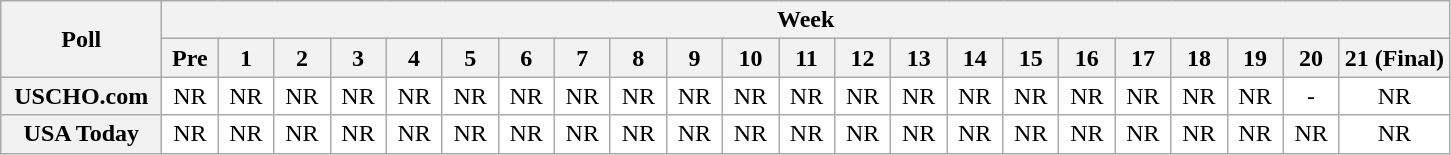<table class="wikitable" style="white-space:nowrap;">
<tr>
<th scope="col" width="100" rowspan="2">Poll</th>
<th colspan="25">Week</th>
</tr>
<tr>
<th scope="col" width="30">Pre</th>
<th scope="col" width="30">1</th>
<th scope="col" width="30">2</th>
<th scope="col" width="30">3</th>
<th scope="col" width="30">4</th>
<th scope="col" width="30">5</th>
<th scope="col" width="30">6</th>
<th scope="col" width="30">7</th>
<th scope="col" width="30">8</th>
<th scope="col" width="30">9</th>
<th scope="col" width="30">10</th>
<th scope="col" width="30">11</th>
<th scope="col" width="30">12</th>
<th scope="col" width="30">13</th>
<th scope="col" width="30">14</th>
<th scope="col" width="30">15</th>
<th scope="col" width="30">16</th>
<th scope="col" width="30">17</th>
<th scope="col" width="30">18</th>
<th scope="col" width="30">19</th>
<th scope="col" width="30">20</th>
<th scope="col" width="30">21 (Final)</th>
</tr>
<tr style="text-align:center;">
<th>USCHO.com</th>
<td bgcolor=FFFFFF>NR</td>
<td bgcolor=FFFFFF>NR</td>
<td bgcolor=FFFFFF>NR</td>
<td bgcolor=FFFFFF>NR</td>
<td bgcolor=FFFFFF>NR</td>
<td bgcolor=FFFFFF>NR</td>
<td bgcolor=FFFFFF>NR</td>
<td bgcolor=FFFFFF>NR</td>
<td bgcolor=FFFFFF>NR</td>
<td bgcolor=FFFFFF>NR</td>
<td bgcolor=FFFFFF>NR</td>
<td bgcolor=FFFFFF>NR</td>
<td bgcolor=FFFFFF>NR</td>
<td bgcolor=FFFFFF>NR</td>
<td bgcolor=FFFFFF>NR</td>
<td bgcolor=FFFFFF>NR</td>
<td bgcolor=FFFFFF>NR</td>
<td bgcolor=FFFFFF>NR</td>
<td bgcolor=FFFFFF>NR</td>
<td bgcolor=FFFFFF>NR</td>
<td bgcolor=FFFFFF>-</td>
<td bgcolor=FFFFFF>NR</td>
</tr>
<tr style="text-align:center;">
<th>USA Today</th>
<td bgcolor=FFFFFF>NR</td>
<td bgcolor=FFFFFF>NR</td>
<td bgcolor=FFFFFF>NR</td>
<td bgcolor=FFFFFF>NR</td>
<td bgcolor=FFFFFF>NR</td>
<td bgcolor=FFFFFF>NR</td>
<td bgcolor=FFFFFF>NR</td>
<td bgcolor=FFFFFF>NR</td>
<td bgcolor=FFFFFF>NR</td>
<td bgcolor=FFFFFF>NR</td>
<td bgcolor=FFFFFF>NR</td>
<td bgcolor=FFFFFF>NR</td>
<td bgcolor=FFFFFF>NR</td>
<td bgcolor=FFFFFF>NR</td>
<td bgcolor=FFFFFF>NR</td>
<td bgcolor=FFFFFF>NR</td>
<td bgcolor=FFFFFF>NR</td>
<td bgcolor=FFFFFF>NR</td>
<td bgcolor=FFFFFF>NR</td>
<td bgcolor=FFFFFF>NR</td>
<td bgcolor=FFFFFF>NR</td>
<td bgcolor=FFFFFF>NR</td>
</tr>
</table>
